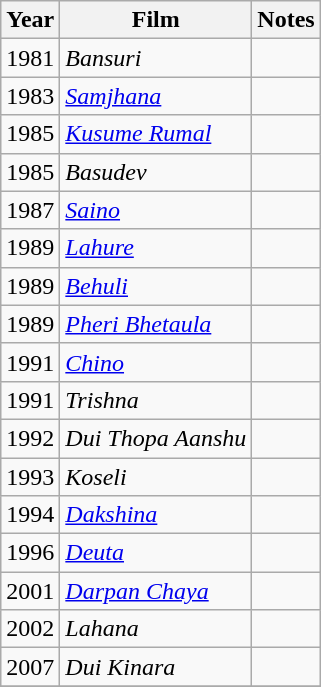<table class="wikitable">
<tr>
<th>Year</th>
<th>Film</th>
<th>Notes</th>
</tr>
<tr>
<td rowspan="1">1981</td>
<td><em>Bansuri</em></td>
<td></td>
</tr>
<tr>
<td rowspan="1">1983</td>
<td><em><a href='#'>Samjhana</a></em></td>
<td></td>
</tr>
<tr>
<td rowspan="1">1985</td>
<td><em><a href='#'>Kusume Rumal</a></em></td>
<td></td>
</tr>
<tr>
<td rowspan="1">1985</td>
<td><em>Basudev</em></td>
<td></td>
</tr>
<tr>
<td rowspan="1">1987</td>
<td><em><a href='#'>Saino</a></em></td>
<td></td>
</tr>
<tr>
<td rowspan="1">1989</td>
<td><em><a href='#'>Lahure</a></em></td>
<td></td>
</tr>
<tr>
<td rowspan="1">1989</td>
<td><em><a href='#'>Behuli</a></em></td>
<td></td>
</tr>
<tr>
<td rowspan="1">1989</td>
<td><em><a href='#'>Pheri Bhetaula</a></em></td>
<td></td>
</tr>
<tr>
<td rowspan="1">1991</td>
<td><em><a href='#'>Chino</a></em></td>
<td></td>
</tr>
<tr>
<td rowspan="1">1991</td>
<td><em>Trishna</em></td>
<td></td>
</tr>
<tr>
<td rowspan="1">1992</td>
<td><em>Dui Thopa Aanshu</em></td>
<td></td>
</tr>
<tr>
<td rowspan="1">1993</td>
<td><em>Koseli</em></td>
<td></td>
</tr>
<tr>
<td rowspan="1">1994</td>
<td><em><a href='#'>Dakshina</a></em></td>
<td></td>
</tr>
<tr>
<td rowspan="1">1996</td>
<td><em><a href='#'>Deuta</a></em></td>
<td></td>
</tr>
<tr>
<td rowspan="1">2001</td>
<td><em><a href='#'>Darpan Chaya</a></em></td>
<td></td>
</tr>
<tr>
<td rowspan="1">2002</td>
<td><em>Lahana</em></td>
<td></td>
</tr>
<tr>
<td rowspan="1">2007</td>
<td><em>Dui Kinara</em></td>
<td></td>
</tr>
<tr>
</tr>
</table>
